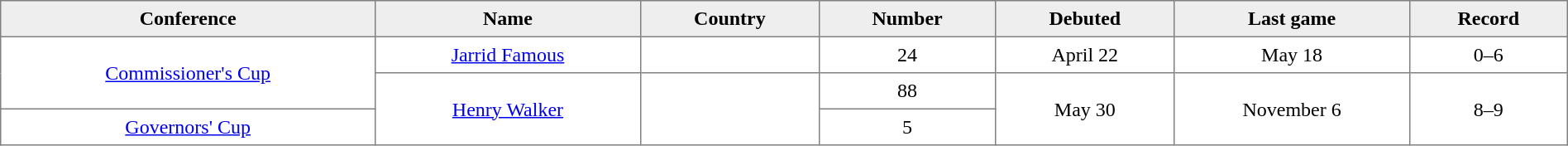<table border="1" style="border-collapse:collapse; text-align:center; width:100%;"  cellpadding="5">
<tr style="background:#eee;">
<th>Conference</th>
<th>Name</th>
<th>Country</th>
<th>Number</th>
<th>Debuted</th>
<th>Last game</th>
<th>Record</th>
</tr>
<tr>
<td rowspan=2><a href='#'>Commissioner's Cup</a></td>
<td><a href='#'>Jarrid Famous</a></td>
<td></td>
<td>24</td>
<td>April 22<br></td>
<td>May 18<br></td>
<td>0–6</td>
</tr>
<tr>
<td rowspan=2><a href='#'>Henry Walker</a></td>
<td rowspan=2></td>
<td>88</td>
<td rowspan=2>May 30<br></td>
<td rowspan=2>November 6<br></td>
<td rowspan=2>8–9</td>
</tr>
<tr>
<td><a href='#'>Governors' Cup</a></td>
<td>5</td>
</tr>
</table>
